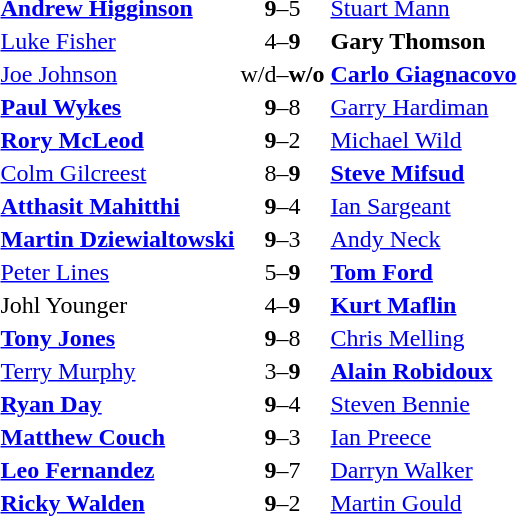<table>
<tr>
<td> <strong><a href='#'>Andrew Higginson</a></strong></td>
<td align="center"><strong>9</strong>–5</td>
<td> <a href='#'>Stuart Mann</a></td>
</tr>
<tr>
<td> <a href='#'>Luke Fisher</a></td>
<td align="center">4–<strong>9</strong></td>
<td> <strong>Gary Thomson</strong></td>
</tr>
<tr>
<td> <a href='#'>Joe Johnson</a></td>
<td align="center">w/d–<strong>w/o</strong></td>
<td> <strong><a href='#'>Carlo Giagnacovo</a></strong></td>
</tr>
<tr>
<td> <strong><a href='#'>Paul Wykes</a></strong></td>
<td align="center"><strong>9</strong>–8</td>
<td> <a href='#'>Garry Hardiman</a></td>
</tr>
<tr>
<td> <strong><a href='#'>Rory McLeod</a></strong></td>
<td align="center"><strong>9</strong>–2</td>
<td> <a href='#'>Michael Wild</a></td>
</tr>
<tr>
<td> <a href='#'>Colm Gilcreest</a></td>
<td align="center">8–<strong>9</strong></td>
<td> <strong><a href='#'>Steve Mifsud</a></strong></td>
</tr>
<tr>
<td> <strong><a href='#'>Atthasit Mahitthi</a></strong></td>
<td align="center"><strong>9</strong>–4</td>
<td> <a href='#'>Ian Sargeant</a></td>
</tr>
<tr>
<td> <strong><a href='#'>Martin Dziewialtowski</a></strong></td>
<td align="center"><strong>9</strong>–3</td>
<td> <a href='#'>Andy Neck</a></td>
</tr>
<tr>
<td> <a href='#'>Peter Lines</a></td>
<td align="center">5–<strong>9</strong></td>
<td> <strong><a href='#'>Tom Ford</a></strong></td>
</tr>
<tr>
<td> Johl Younger</td>
<td align="center">4–<strong>9</strong></td>
<td> <strong><a href='#'>Kurt Maflin</a></strong></td>
</tr>
<tr>
<td> <strong><a href='#'>Tony Jones</a></strong></td>
<td align="center"><strong>9</strong>–8</td>
<td> <a href='#'>Chris Melling</a></td>
</tr>
<tr>
<td> <a href='#'>Terry Murphy</a></td>
<td align="center">3–<strong>9</strong></td>
<td> <strong><a href='#'>Alain Robidoux</a></strong></td>
</tr>
<tr>
<td> <strong><a href='#'>Ryan Day</a></strong></td>
<td align="center"><strong>9</strong>–4</td>
<td> <a href='#'>Steven Bennie</a></td>
</tr>
<tr>
<td> <strong><a href='#'>Matthew Couch</a></strong></td>
<td align="center"><strong>9</strong>–3</td>
<td> <a href='#'>Ian Preece</a></td>
</tr>
<tr>
<td> <strong><a href='#'>Leo Fernandez</a></strong></td>
<td align="center"><strong>9</strong>–7</td>
<td> <a href='#'>Darryn Walker</a></td>
</tr>
<tr>
<td> <strong><a href='#'>Ricky Walden</a></strong></td>
<td align="center"><strong>9</strong>–2</td>
<td> <a href='#'>Martin Gould</a></td>
</tr>
</table>
